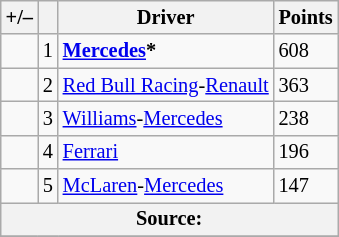<table class="wikitable" style="font-size: 85%;">
<tr>
<th scope="col">+/–</th>
<th scope="col"></th>
<th scope="col">Driver</th>
<th scope="col">Points</th>
</tr>
<tr>
<td></td>
<td align="center">1</td>
<td> <strong><a href='#'>Mercedes</a>*</strong></td>
<td>608</td>
</tr>
<tr>
<td></td>
<td align="center">2</td>
<td> <a href='#'>Red Bull Racing</a>-<a href='#'>Renault</a></td>
<td>363</td>
</tr>
<tr>
<td></td>
<td align="center">3</td>
<td> <a href='#'>Williams</a>-<a href='#'>Mercedes</a></td>
<td>238</td>
</tr>
<tr>
<td></td>
<td align="center">4</td>
<td> <a href='#'>Ferrari</a></td>
<td>196</td>
</tr>
<tr>
<td></td>
<td align="center">5</td>
<td> <a href='#'>McLaren</a>-<a href='#'>Mercedes</a></td>
<td>147</td>
</tr>
<tr>
<th colspan="4">Source:</th>
</tr>
<tr>
</tr>
</table>
